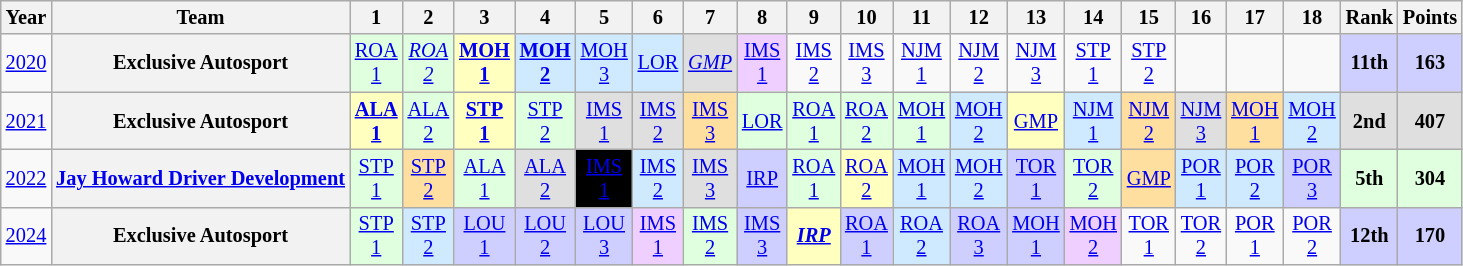<table class="wikitable" style="text-align:center; font-size:85%">
<tr>
<th>Year</th>
<th>Team</th>
<th>1</th>
<th>2</th>
<th>3</th>
<th>4</th>
<th>5</th>
<th>6</th>
<th>7</th>
<th>8</th>
<th>9</th>
<th>10</th>
<th>11</th>
<th>12</th>
<th>13</th>
<th>14</th>
<th>15</th>
<th>16</th>
<th>17</th>
<th>18</th>
<th>Rank</th>
<th>Points</th>
</tr>
<tr>
<td><a href='#'>2020</a></td>
<th nowrap>Exclusive Autosport</th>
<td style="background:#DFFFDF;"><a href='#'>ROA<br>1</a><br></td>
<td style="background:#DFFFDF;"><em><a href='#'>ROA<br>2</a></em><br></td>
<td style="background:#FFFFBF;"><strong><a href='#'>MOH<br>1</a></strong><br></td>
<td style="background:#CFEAFF;"><strong><a href='#'>MOH<br>2</a></strong><br></td>
<td style="background:#CFEAFF;"><a href='#'>MOH<br>3</a><br></td>
<td style="background:#CFEAFF;"><a href='#'>LOR</a><br></td>
<td style="background:#DFDFDF;"><em><a href='#'>GMP</a></em><br></td>
<td style="background:#EFCFFF;"><a href='#'>IMS<br>1</a><br></td>
<td><a href='#'>IMS<br>2</a><br></td>
<td><a href='#'>IMS<br>3</a><br></td>
<td><a href='#'>NJM<br>1</a></td>
<td><a href='#'>NJM<br>2</a></td>
<td><a href='#'>NJM<br>3</a></td>
<td><a href='#'>STP<br>1</a></td>
<td><a href='#'>STP<br>2</a></td>
<td></td>
<td></td>
<td></td>
<th style="background:#CFCFFF;">11th</th>
<th style="background:#CFCFFF;">163</th>
</tr>
<tr>
<td><a href='#'>2021</a></td>
<th nowrap>Exclusive Autosport</th>
<td style="background:#FFFFBF;"><strong><a href='#'>ALA<br>1</a></strong><br></td>
<td style="background:#DFFFDF;"><a href='#'>ALA<br>2</a><br></td>
<td style="background:#FFFFBF;"><strong><a href='#'>STP<br>1</a></strong><br></td>
<td style="background:#DFFFDF;"><a href='#'>STP<br>2</a><br></td>
<td style="background:#DFDFDF;"><a href='#'>IMS<br>1</a><br></td>
<td style="background:#DFDFDF;"><a href='#'>IMS<br>2</a><br></td>
<td style="background:#FFDF9F;"><a href='#'>IMS<br>3</a><br></td>
<td style="background:#DFFFDF;"><a href='#'>LOR</a><br></td>
<td style="background:#DFFFDF;"><a href='#'>ROA<br>1</a><br></td>
<td style="background:#DFFFDF;"><a href='#'>ROA<br>2</a><br></td>
<td style="background:#DFFFDF;"><a href='#'>MOH<br>1</a><br></td>
<td style="background:#CFEAFF;"><a href='#'>MOH<br>2</a><br></td>
<td style="background:#FFFFBF;"><a href='#'>GMP</a><br></td>
<td style="background:#CFEAFF;"><a href='#'>NJM<br>1</a><br></td>
<td style="background:#FFDF9F;"><a href='#'>NJM<br>2</a><br></td>
<td style="background:#DFDFDF;"><a href='#'>NJM<br>3</a><br></td>
<td style="background:#FFDF9F;"><a href='#'>MOH<br>1</a><br></td>
<td style="background:#CFEAFF;"><a href='#'>MOH<br>2</a><br></td>
<th style="background:#DFDFDF;">2nd</th>
<th style="background:#DFDFDF;">407</th>
</tr>
<tr>
<td><a href='#'>2022</a></td>
<th nowrap><strong><a href='#'>Jay Howard Driver Development</a></strong></th>
<td style="background:#DFFFDF;"><a href='#'>STP<br>1</a><br></td>
<td style="background:#FFDF9F;"><a href='#'>STP<br>2</a><br></td>
<td style="background:#DFFFDF;"><a href='#'>ALA<br>1</a><br></td>
<td style="background:#DFDFDF;"><a href='#'>ALA<br>2</a><br></td>
<td style="background:#000000; color:white;"><a href='#'>IMS<br>1</a><br></td>
<td style="background:#CFEAFF;"><a href='#'>IMS<br>2</a><br></td>
<td style="background:#DFDFDF;"><a href='#'>IMS<br>3</a><br></td>
<td style="background:#CFCFFF;"><a href='#'>IRP</a><br></td>
<td style="background:#DFFFDF;"><a href='#'>ROA<br>1</a><br></td>
<td style="background:#FFFFBF;"><a href='#'>ROA<br>2</a><br></td>
<td style="background:#CFEAFF;"><a href='#'>MOH<br>1</a><br></td>
<td style="background:#CFEAFF;"><a href='#'>MOH<br>2</a><br></td>
<td style="background:#CFCFFF;"><a href='#'>TOR<br>1</a><br></td>
<td style="background:#DFFFDF;"><a href='#'>TOR<br>2</a><br></td>
<td style="background:#FFDF9F;"><a href='#'>GMP</a><br></td>
<td style="background:#CFEAFF;"><a href='#'>POR<br>1</a><br></td>
<td style="background:#CFEAFF;"><a href='#'>POR<br>2</a><br></td>
<td style="background:#CFCFFF;"><a href='#'>POR<br>3</a><br></td>
<th style="background:#DFFFDF;">5th</th>
<th style="background:#DFFFDF;">304</th>
</tr>
<tr>
<td><a href='#'>2024</a></td>
<th nowrap>Exclusive Autosport</th>
<td style="background:#DFFFDF;"><a href='#'>STP<br>1</a><br></td>
<td style="background:#CFEAFF;"><a href='#'>STP<br>2</a><br></td>
<td style="background:#CFCFFF;"><a href='#'>LOU<br>1</a><br></td>
<td style="background:#CFCFFF;"><a href='#'>LOU<br>2</a><br></td>
<td style="background:#CFCFFF;"><a href='#'>LOU<br>3</a><br></td>
<td style="background:#EFCFFF;"><a href='#'>IMS<br>1</a><br></td>
<td style="background:#DFFFDF;"><a href='#'>IMS<br>2</a><br></td>
<td style="background:#CFCFFF;"><a href='#'>IMS<br>3</a><br></td>
<td style="background:#FFFFBF;"><strong><em><a href='#'>IRP</a></em></strong><br></td>
<td style="background:#CFCFFF;"><a href='#'>ROA<br>1</a><br></td>
<td style="background:#CFEAFF;"><a href='#'>ROA<br>2</a><br></td>
<td style="background:#CFCFFF;"><a href='#'>ROA<br>3</a><br></td>
<td style="background:#CFCFFF;"><a href='#'>MOH<br>1</a><br></td>
<td style="background:#EFCFFF;"><a href='#'>MOH<br>2</a><br></td>
<td><a href='#'>TOR<br>1</a></td>
<td><a href='#'>TOR<br>2</a></td>
<td><a href='#'>POR<br>1</a></td>
<td><a href='#'>POR<br>2</a></td>
<th style="background:#CFCFFF;">12th</th>
<th style="background:#CFCFFF;">170</th>
</tr>
</table>
